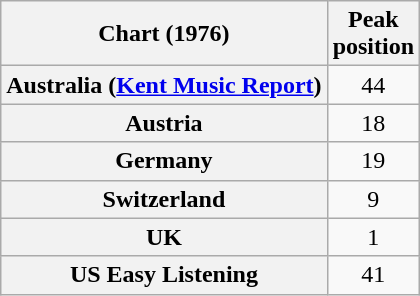<table class="wikitable sortable plainrowheaders">
<tr>
<th scope="col">Chart (1976)</th>
<th scope="col">Peak<br>position</th>
</tr>
<tr>
<th scope="row">Australia (<a href='#'>Kent Music Report</a>)</th>
<td style="text-align:center;">44</td>
</tr>
<tr>
<th scope="row">Austria</th>
<td style="text-align:center;">18</td>
</tr>
<tr>
<th scope="row">Germany</th>
<td style="text-align:center;">19</td>
</tr>
<tr>
<th scope="row">Switzerland</th>
<td style="text-align:center;">9</td>
</tr>
<tr>
<th scope="row">UK</th>
<td style="text-align:center;">1</td>
</tr>
<tr>
<th scope="row">US Easy Listening</th>
<td style="text-align:center;">41</td>
</tr>
</table>
